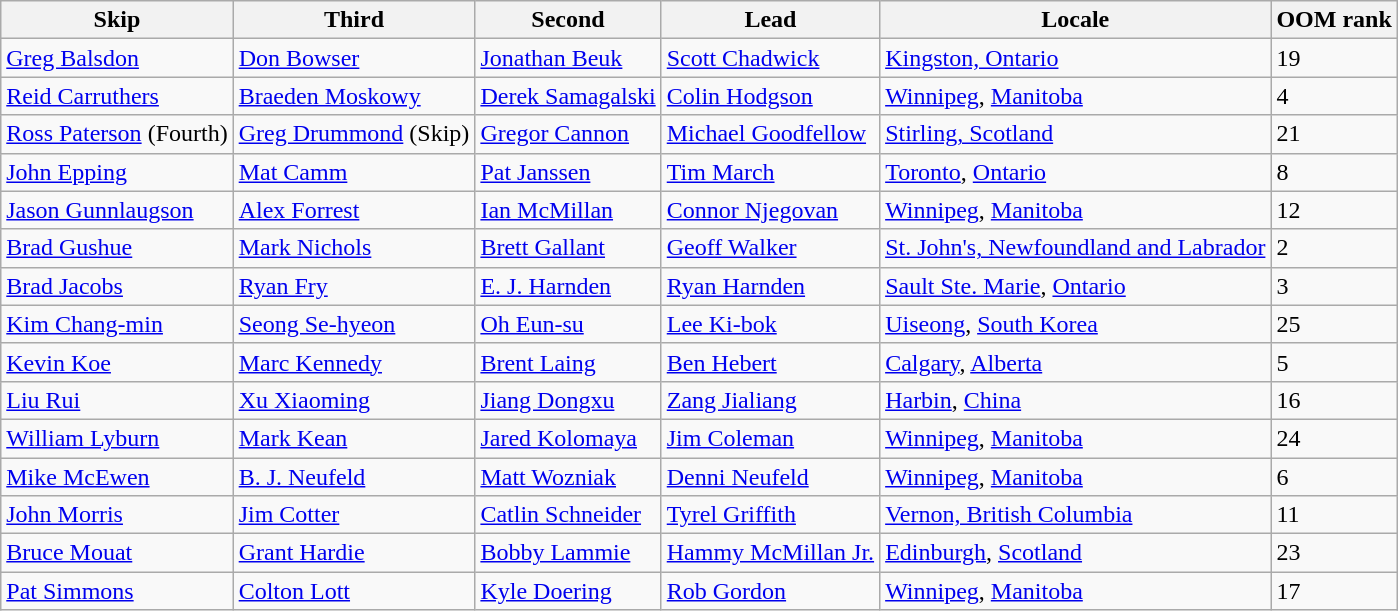<table class=wikitable>
<tr>
<th>Skip</th>
<th>Third</th>
<th>Second</th>
<th>Lead</th>
<th>Locale</th>
<th>OOM rank</th>
</tr>
<tr>
<td><a href='#'>Greg Balsdon</a></td>
<td><a href='#'>Don Bowser</a></td>
<td><a href='#'>Jonathan Beuk</a></td>
<td><a href='#'>Scott Chadwick</a></td>
<td> <a href='#'>Kingston, Ontario</a></td>
<td>19</td>
</tr>
<tr>
<td><a href='#'>Reid Carruthers</a></td>
<td><a href='#'>Braeden Moskowy</a></td>
<td><a href='#'>Derek Samagalski</a></td>
<td><a href='#'>Colin Hodgson</a></td>
<td> <a href='#'>Winnipeg</a>, <a href='#'>Manitoba</a></td>
<td>4</td>
</tr>
<tr>
<td><a href='#'>Ross Paterson</a> (Fourth)</td>
<td><a href='#'>Greg Drummond</a> (Skip)</td>
<td><a href='#'>Gregor Cannon</a></td>
<td><a href='#'>Michael Goodfellow</a></td>
<td> <a href='#'>Stirling, Scotland</a></td>
<td>21</td>
</tr>
<tr>
<td><a href='#'>John Epping</a></td>
<td><a href='#'>Mat Camm</a></td>
<td><a href='#'>Pat Janssen</a></td>
<td><a href='#'>Tim March</a></td>
<td> <a href='#'>Toronto</a>, <a href='#'>Ontario</a></td>
<td>8</td>
</tr>
<tr>
<td><a href='#'>Jason Gunnlaugson</a></td>
<td><a href='#'>Alex Forrest</a></td>
<td><a href='#'>Ian McMillan</a></td>
<td><a href='#'>Connor Njegovan</a></td>
<td> <a href='#'>Winnipeg</a>, <a href='#'>Manitoba</a></td>
<td>12</td>
</tr>
<tr>
<td><a href='#'>Brad Gushue</a></td>
<td><a href='#'>Mark Nichols</a></td>
<td><a href='#'>Brett Gallant</a></td>
<td><a href='#'>Geoff Walker</a></td>
<td> <a href='#'>St. John's, Newfoundland and Labrador</a></td>
<td>2</td>
</tr>
<tr>
<td><a href='#'>Brad Jacobs</a></td>
<td><a href='#'>Ryan Fry</a></td>
<td><a href='#'>E. J. Harnden</a></td>
<td><a href='#'>Ryan Harnden</a></td>
<td> <a href='#'>Sault Ste. Marie</a>, <a href='#'>Ontario</a></td>
<td>3</td>
</tr>
<tr>
<td><a href='#'>Kim Chang-min</a></td>
<td><a href='#'>Seong Se-hyeon</a></td>
<td><a href='#'>Oh Eun-su</a></td>
<td><a href='#'>Lee Ki-bok</a></td>
<td> <a href='#'>Uiseong</a>, <a href='#'>South Korea</a></td>
<td>25</td>
</tr>
<tr>
<td><a href='#'>Kevin Koe</a></td>
<td><a href='#'>Marc Kennedy</a></td>
<td><a href='#'>Brent Laing</a></td>
<td><a href='#'>Ben Hebert</a></td>
<td> <a href='#'>Calgary</a>, <a href='#'>Alberta</a></td>
<td>5</td>
</tr>
<tr>
<td><a href='#'>Liu Rui</a></td>
<td><a href='#'>Xu Xiaoming</a></td>
<td><a href='#'>Jiang Dongxu</a></td>
<td><a href='#'>Zang Jialiang</a></td>
<td> <a href='#'>Harbin</a>, <a href='#'>China</a></td>
<td>16</td>
</tr>
<tr>
<td><a href='#'>William Lyburn</a></td>
<td><a href='#'>Mark Kean</a></td>
<td><a href='#'>Jared Kolomaya</a></td>
<td><a href='#'>Jim Coleman</a></td>
<td> <a href='#'>Winnipeg</a>, <a href='#'>Manitoba</a></td>
<td>24</td>
</tr>
<tr>
<td><a href='#'>Mike McEwen</a></td>
<td><a href='#'>B. J. Neufeld</a></td>
<td><a href='#'>Matt Wozniak</a></td>
<td><a href='#'>Denni Neufeld</a></td>
<td> <a href='#'>Winnipeg</a>, <a href='#'>Manitoba</a></td>
<td>6</td>
</tr>
<tr>
<td><a href='#'>John Morris</a></td>
<td><a href='#'>Jim Cotter</a></td>
<td><a href='#'>Catlin Schneider</a></td>
<td><a href='#'>Tyrel Griffith</a></td>
<td> <a href='#'>Vernon, British Columbia</a></td>
<td>11</td>
</tr>
<tr>
<td><a href='#'>Bruce Mouat</a></td>
<td><a href='#'>Grant Hardie</a></td>
<td><a href='#'>Bobby Lammie</a></td>
<td><a href='#'>Hammy McMillan Jr.</a></td>
<td> <a href='#'>Edinburgh</a>, <a href='#'>Scotland</a></td>
<td>23</td>
</tr>
<tr>
<td><a href='#'>Pat Simmons</a></td>
<td><a href='#'>Colton Lott</a></td>
<td><a href='#'>Kyle Doering</a></td>
<td><a href='#'>Rob Gordon</a></td>
<td> <a href='#'>Winnipeg</a>, <a href='#'>Manitoba</a></td>
<td>17</td>
</tr>
</table>
